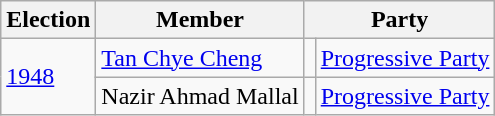<table class="wikitable">
<tr>
<th>Election</th>
<th>Member</th>
<th colspan="2">Party</th>
</tr>
<tr>
<td rowspan="2"><a href='#'>1948</a></td>
<td><a href='#'>Tan Chye Cheng</a></td>
<td bgcolor=></td>
<td><a href='#'>Progressive Party</a></td>
</tr>
<tr>
<td>Nazir Ahmad Mallal</td>
<td bgcolor=></td>
<td><a href='#'>Progressive Party</a></td>
</tr>
</table>
